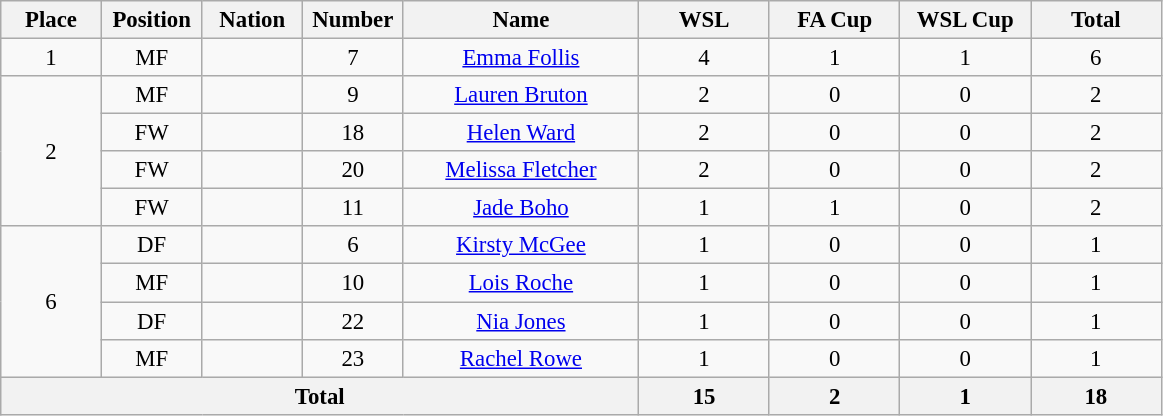<table class="wikitable" style="font-size: 95%; text-align: center;">
<tr>
<th width=60>Place</th>
<th width=60>Position</th>
<th width=60>Nation</th>
<th width=60>Number</th>
<th width=150>Name</th>
<th width=80>WSL</th>
<th width=80>FA Cup</th>
<th width=80>WSL Cup</th>
<th width=80>Total</th>
</tr>
<tr>
<td>1</td>
<td>MF</td>
<td></td>
<td>7</td>
<td><a href='#'>Emma Follis</a></td>
<td>4</td>
<td>1</td>
<td>1</td>
<td>6</td>
</tr>
<tr>
<td rowspan="4">2</td>
<td>MF</td>
<td></td>
<td>9</td>
<td><a href='#'>Lauren Bruton</a></td>
<td>2</td>
<td>0</td>
<td>0</td>
<td>2</td>
</tr>
<tr>
<td>FW</td>
<td></td>
<td>18</td>
<td><a href='#'>Helen Ward</a></td>
<td>2</td>
<td>0</td>
<td>0</td>
<td>2</td>
</tr>
<tr>
<td>FW</td>
<td></td>
<td>20</td>
<td><a href='#'>Melissa Fletcher</a></td>
<td>2</td>
<td>0</td>
<td>0</td>
<td>2</td>
</tr>
<tr>
<td>FW</td>
<td></td>
<td>11</td>
<td><a href='#'>Jade Boho</a></td>
<td>1</td>
<td>1</td>
<td>0</td>
<td>2</td>
</tr>
<tr>
<td rowspan="4">6</td>
<td>DF</td>
<td></td>
<td>6</td>
<td><a href='#'>Kirsty McGee</a></td>
<td>1</td>
<td>0</td>
<td>0</td>
<td>1</td>
</tr>
<tr>
<td>MF</td>
<td></td>
<td>10</td>
<td><a href='#'>Lois Roche</a></td>
<td>1</td>
<td>0</td>
<td>0</td>
<td>1</td>
</tr>
<tr>
<td>DF</td>
<td></td>
<td>22</td>
<td><a href='#'>Nia Jones</a></td>
<td>1</td>
<td>0</td>
<td>0</td>
<td>1</td>
</tr>
<tr>
<td>MF</td>
<td></td>
<td>23</td>
<td><a href='#'>Rachel Rowe</a></td>
<td>1</td>
<td>0</td>
<td>0</td>
<td>1</td>
</tr>
<tr>
<th colspan=5>Total</th>
<th>15</th>
<th>2</th>
<th>1</th>
<th>18</th>
</tr>
</table>
